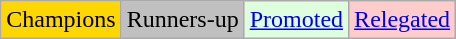<table class="wikitable">
<tr>
<td bgcolor=gold>Champions</td>
<td bgcolor=silver>Runners-up</td>
<td bgcolor="#DDFFDD"><a href='#'>Promoted</a></td>
<td bgcolor="#FFCCCC"><a href='#'>Relegated</a></td>
</tr>
</table>
